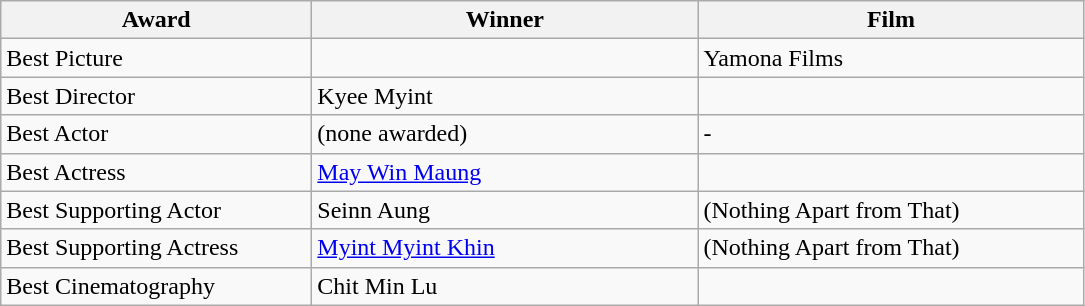<table class="wikitable">
<tr>
<th width="200"><strong>Award</strong></th>
<th width="250"><strong>Winner</strong></th>
<th width="250"><strong>Film</strong></th>
</tr>
<tr>
<td>Best Picture</td>
<td></td>
<td>Yamona Films</td>
</tr>
<tr>
<td>Best Director</td>
<td>Kyee Myint</td>
<td></td>
</tr>
<tr>
<td>Best Actor</td>
<td>(none awarded)</td>
<td>-</td>
</tr>
<tr>
<td>Best Actress</td>
<td><a href='#'>May Win Maung</a></td>
<td></td>
</tr>
<tr>
<td>Best Supporting Actor</td>
<td>Seinn Aung</td>
<td> (Nothing Apart from That)</td>
</tr>
<tr>
<td>Best Supporting Actress</td>
<td><a href='#'>Myint Myint Khin</a></td>
<td> (Nothing Apart from That)</td>
</tr>
<tr>
<td>Best Cinematography</td>
<td>Chit Min Lu</td>
<td></td>
</tr>
</table>
